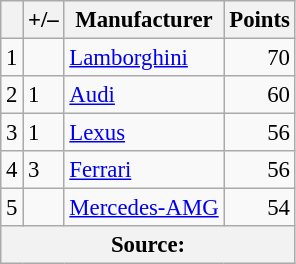<table class="wikitable" style="font-size: 95%;">
<tr>
<th scope="col"></th>
<th scope="col">+/–</th>
<th scope="col">Manufacturer</th>
<th scope="col">Points</th>
</tr>
<tr>
<td align=center>1</td>
<td align="left"></td>
<td> <a href='#'>Lamborghini</a></td>
<td align=right>70</td>
</tr>
<tr>
<td align=center>2</td>
<td align="left"> 1</td>
<td> <a href='#'>Audi</a></td>
<td align=right>60</td>
</tr>
<tr>
<td align=center>3</td>
<td align="left"> 1</td>
<td> <a href='#'>Lexus</a></td>
<td align=right>56</td>
</tr>
<tr>
<td align=center>4</td>
<td align="left"> 3</td>
<td> <a href='#'>Ferrari</a></td>
<td align=right>56</td>
</tr>
<tr>
<td align=center>5</td>
<td align="left"></td>
<td> <a href='#'>Mercedes-AMG</a></td>
<td align=right>54</td>
</tr>
<tr>
<th colspan=5>Source:</th>
</tr>
</table>
